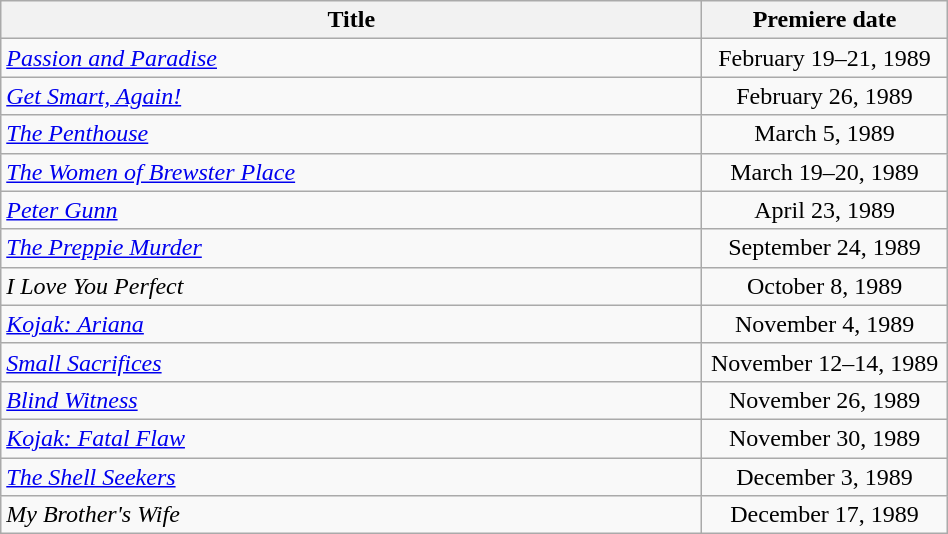<table class="wikitable plainrowheaders sortable" style="width:50%;text-align:center;">
<tr>
<th scope="col" style="width:40%;">Title</th>
<th scope="col" style="width:14%;">Premiere date</th>
</tr>
<tr>
<td scope="row" style="text-align:left;"><em><a href='#'>Passion and Paradise</a></em></td>
<td>February 19–21, 1989</td>
</tr>
<tr>
<td scope="row" style="text-align:left;"><em><a href='#'>Get Smart, Again!</a></em></td>
<td>February 26, 1989</td>
</tr>
<tr>
<td scope="row" style="text-align:left;"><em><a href='#'>The Penthouse</a></em></td>
<td>March 5, 1989</td>
</tr>
<tr>
<td scope="row" style="text-align:left;"><em><a href='#'>The Women of Brewster Place</a></em></td>
<td>March 19–20, 1989</td>
</tr>
<tr>
<td scope="row" style="text-align:left;"><em><a href='#'>Peter Gunn</a></em></td>
<td>April 23, 1989</td>
</tr>
<tr>
<td scope="row" style="text-align:left;"><em><a href='#'>The Preppie Murder</a></em></td>
<td>September 24, 1989</td>
</tr>
<tr>
<td scope="row" style="text-align:left;"><em>I Love You Perfect</em></td>
<td>October 8, 1989</td>
</tr>
<tr>
<td scope="row" style="text-align:left;"><em><a href='#'>Kojak: Ariana</a></em></td>
<td>November 4, 1989</td>
</tr>
<tr>
<td scope="row" style="text-align:left;"><em><a href='#'>Small Sacrifices</a></em></td>
<td>November 12–14, 1989</td>
</tr>
<tr>
<td scope="row" style="text-align:left;"><em><a href='#'>Blind Witness</a></em></td>
<td>November 26, 1989</td>
</tr>
<tr>
<td scope="row" style="text-align:left;"><em><a href='#'>Kojak: Fatal Flaw</a></em></td>
<td>November 30, 1989</td>
</tr>
<tr>
<td scope="row" style="text-align:left;"><em><a href='#'>The Shell Seekers</a></em></td>
<td>December 3, 1989</td>
</tr>
<tr>
<td scope="row" style="text-align:left;"><em>My Brother's Wife</em></td>
<td>December 17, 1989</td>
</tr>
</table>
